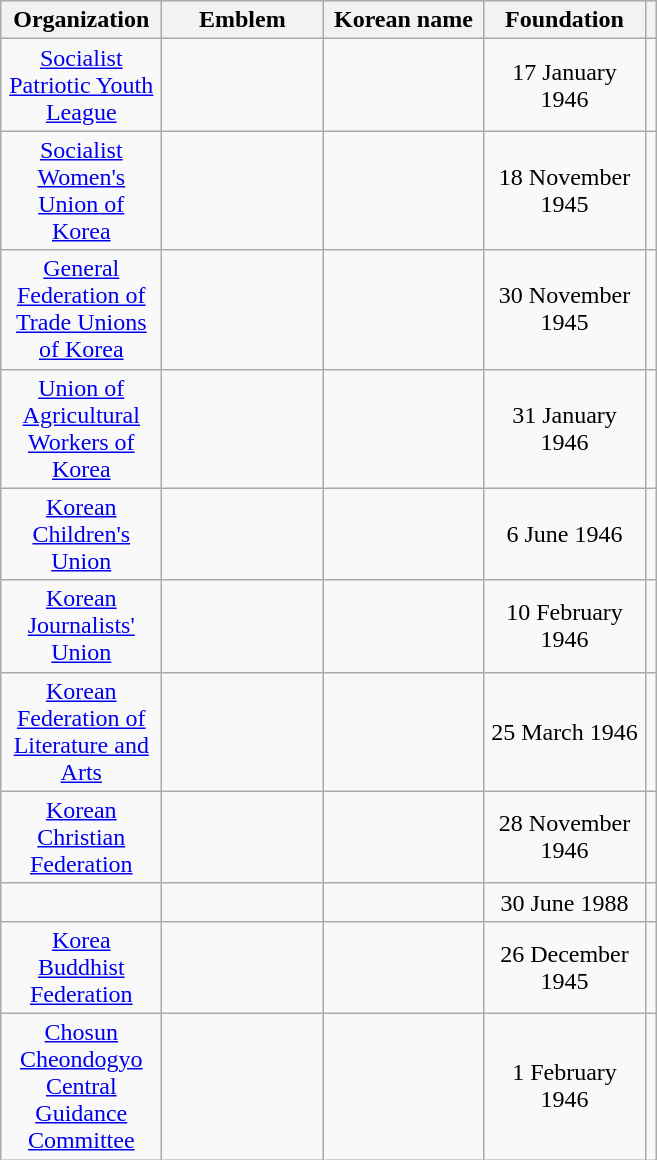<table class="wikitable" style="text-align:center;">
<tr style="background:#efefef;">
<th style="width:100px;">Organization</th>
<th style="width:100px;">Emblem</th>
<th style="width:100px;">Korean name</th>
<th style="width:100px; text-align:center;">Foundation</th>
<th style="text-align:center;"></th>
</tr>
<tr>
<td><a href='#'>Socialist Patriotic Youth League</a></td>
<td></td>
<td></td>
<td>17 January 1946</td>
<td></td>
</tr>
<tr>
<td><a href='#'>Socialist Women's Union of Korea</a></td>
<td></td>
<td></td>
<td>18 November 1945</td>
<td></td>
</tr>
<tr>
<td><a href='#'>General Federation of Trade Unions of Korea</a></td>
<td></td>
<td></td>
<td>30 November 1945</td>
<td></td>
</tr>
<tr>
<td><a href='#'>Union of Agricultural Workers of Korea</a></td>
<td></td>
<td></td>
<td>31 January 1946</td>
<td></td>
</tr>
<tr>
<td><a href='#'>Korean Children's Union</a></td>
<td></td>
<td></td>
<td>6 June 1946</td>
<td></td>
</tr>
<tr>
<td><a href='#'>Korean Journalists' Union</a></td>
<td></td>
<td></td>
<td>10 February 1946</td>
<td></td>
</tr>
<tr>
<td><a href='#'>Korean Federation of Literature and Arts</a></td>
<td></td>
<td></td>
<td>25 March 1946</td>
<td></td>
</tr>
<tr>
<td><a href='#'>Korean Christian Federation</a></td>
<td></td>
<td></td>
<td>28 November 1946</td>
<td></td>
</tr>
<tr>
<td></td>
<td></td>
<td></td>
<td>30 June 1988</td>
<td></td>
</tr>
<tr>
<td><a href='#'>Korea Buddhist Federation</a></td>
<td></td>
<td></td>
<td>26 December 1945</td>
<td></td>
</tr>
<tr>
<td><a href='#'>Chosun Cheondogyo Central Guidance Committee</a></td>
<td></td>
<td></td>
<td>1 February 1946</td>
<td></td>
</tr>
</table>
